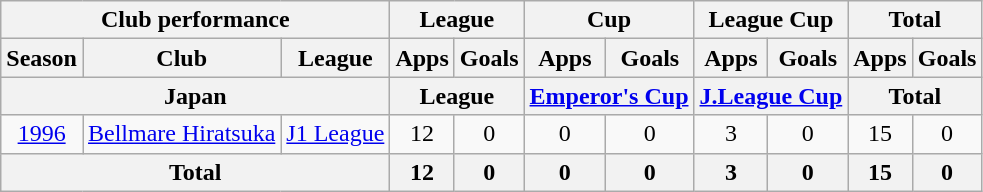<table class="wikitable" style="text-align:center;">
<tr>
<th colspan=3>Club performance</th>
<th colspan=2>League</th>
<th colspan=2>Cup</th>
<th colspan=2>League Cup</th>
<th colspan=2>Total</th>
</tr>
<tr>
<th>Season</th>
<th>Club</th>
<th>League</th>
<th>Apps</th>
<th>Goals</th>
<th>Apps</th>
<th>Goals</th>
<th>Apps</th>
<th>Goals</th>
<th>Apps</th>
<th>Goals</th>
</tr>
<tr>
<th colspan=3>Japan</th>
<th colspan=2>League</th>
<th colspan=2><a href='#'>Emperor's Cup</a></th>
<th colspan=2><a href='#'>J.League Cup</a></th>
<th colspan=2>Total</th>
</tr>
<tr>
<td><a href='#'>1996</a></td>
<td><a href='#'>Bellmare Hiratsuka</a></td>
<td><a href='#'>J1 League</a></td>
<td>12</td>
<td>0</td>
<td>0</td>
<td>0</td>
<td>3</td>
<td>0</td>
<td>15</td>
<td>0</td>
</tr>
<tr>
<th colspan=3>Total</th>
<th>12</th>
<th>0</th>
<th>0</th>
<th>0</th>
<th>3</th>
<th>0</th>
<th>15</th>
<th>0</th>
</tr>
</table>
